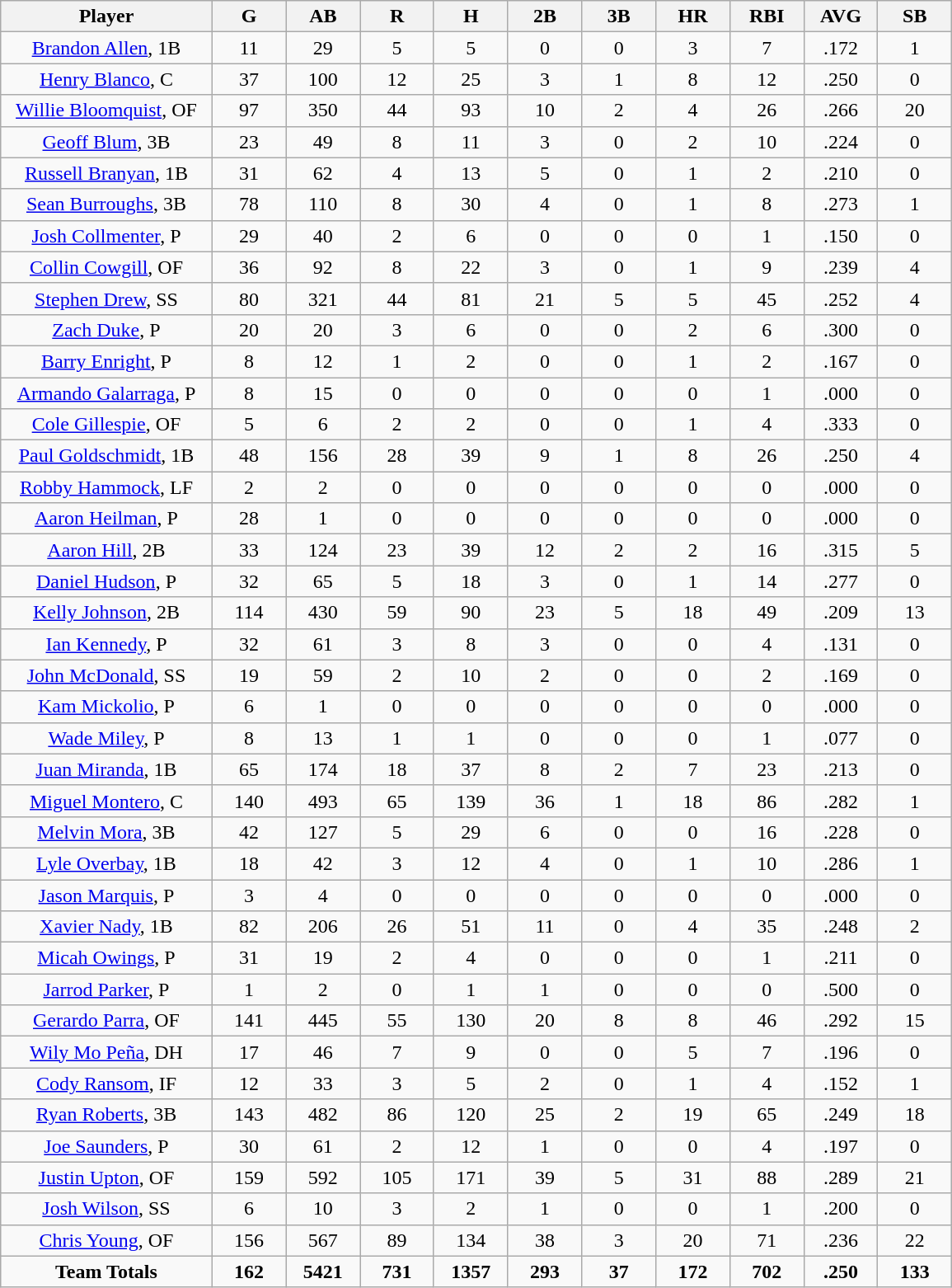<table class="wikitable sortable" style="text-align:center; border:1; cellpadding:2; cellspacing:0;">
<tr>
<th bgcolor="#DDDDFF" width="20%">Player</th>
<th bgcolor="#DDDDFF" width="7%">G</th>
<th bgcolor="#DDDDFF" width="7%">AB</th>
<th bgcolor="#DDDDFF" width="7%">R</th>
<th bgcolor="#DDDDFF" width="7%">H</th>
<th bgcolor="#DDDDFF" width="7%">2B</th>
<th bgcolor="#DDDDFF" width="7%">3B</th>
<th bgcolor="#DDDDFF" width="7%">HR</th>
<th bgcolor="#DDDDFF" width="7%">RBI</th>
<th bgcolor="#DDDDFF" width="7%">AVG</th>
<th bgcolor="#DDDDFF" width="7%">SB</th>
</tr>
<tr>
<td><a href='#'>Brandon Allen</a>, 1B</td>
<td>11</td>
<td>29</td>
<td>5</td>
<td>5</td>
<td>0</td>
<td>0</td>
<td>3</td>
<td>7</td>
<td>.172</td>
<td>1</td>
</tr>
<tr>
<td><a href='#'>Henry Blanco</a>, C</td>
<td>37</td>
<td>100</td>
<td>12</td>
<td>25</td>
<td>3</td>
<td>1</td>
<td>8</td>
<td>12</td>
<td>.250</td>
<td>0</td>
</tr>
<tr>
<td><a href='#'>Willie Bloomquist</a>, OF</td>
<td>97</td>
<td>350</td>
<td>44</td>
<td>93</td>
<td>10</td>
<td>2</td>
<td>4</td>
<td>26</td>
<td>.266</td>
<td>20</td>
</tr>
<tr>
<td><a href='#'>Geoff Blum</a>, 3B</td>
<td>23</td>
<td>49</td>
<td>8</td>
<td>11</td>
<td>3</td>
<td>0</td>
<td>2</td>
<td>10</td>
<td>.224</td>
<td>0</td>
</tr>
<tr>
<td><a href='#'>Russell Branyan</a>, 1B</td>
<td>31</td>
<td>62</td>
<td>4</td>
<td>13</td>
<td>5</td>
<td>0</td>
<td>1</td>
<td>2</td>
<td>.210</td>
<td>0</td>
</tr>
<tr>
<td><a href='#'>Sean Burroughs</a>, 3B</td>
<td>78</td>
<td>110</td>
<td>8</td>
<td>30</td>
<td>4</td>
<td>0</td>
<td>1</td>
<td>8</td>
<td>.273</td>
<td>1</td>
</tr>
<tr>
<td><a href='#'>Josh Collmenter</a>, P</td>
<td>29</td>
<td>40</td>
<td>2</td>
<td>6</td>
<td>0</td>
<td>0</td>
<td>0</td>
<td>1</td>
<td>.150</td>
<td>0</td>
</tr>
<tr>
<td><a href='#'>Collin Cowgill</a>, OF</td>
<td>36</td>
<td>92</td>
<td>8</td>
<td>22</td>
<td>3</td>
<td>0</td>
<td>1</td>
<td>9</td>
<td>.239</td>
<td>4</td>
</tr>
<tr>
<td><a href='#'>Stephen Drew</a>, SS</td>
<td>80</td>
<td>321</td>
<td>44</td>
<td>81</td>
<td>21</td>
<td>5</td>
<td>5</td>
<td>45</td>
<td>.252</td>
<td>4</td>
</tr>
<tr>
<td><a href='#'>Zach Duke</a>, P</td>
<td>20</td>
<td>20</td>
<td>3</td>
<td>6</td>
<td>0</td>
<td>0</td>
<td>2</td>
<td>6</td>
<td>.300</td>
<td>0</td>
</tr>
<tr>
<td><a href='#'>Barry Enright</a>, P</td>
<td>8</td>
<td>12</td>
<td>1</td>
<td>2</td>
<td>0</td>
<td>0</td>
<td>1</td>
<td>2</td>
<td>.167</td>
<td>0</td>
</tr>
<tr>
<td><a href='#'>Armando Galarraga</a>, P</td>
<td>8</td>
<td>15</td>
<td>0</td>
<td>0</td>
<td>0</td>
<td>0</td>
<td>0</td>
<td>1</td>
<td>.000</td>
<td>0</td>
</tr>
<tr>
<td><a href='#'>Cole Gillespie</a>, OF</td>
<td>5</td>
<td>6</td>
<td>2</td>
<td>2</td>
<td>0</td>
<td>0</td>
<td>1</td>
<td>4</td>
<td>.333</td>
<td>0</td>
</tr>
<tr>
<td><a href='#'>Paul Goldschmidt</a>, 1B</td>
<td>48</td>
<td>156</td>
<td>28</td>
<td>39</td>
<td>9</td>
<td>1</td>
<td>8</td>
<td>26</td>
<td>.250</td>
<td>4</td>
</tr>
<tr>
<td><a href='#'>Robby Hammock</a>, LF</td>
<td>2</td>
<td>2</td>
<td>0</td>
<td>0</td>
<td>0</td>
<td>0</td>
<td>0</td>
<td>0</td>
<td>.000</td>
<td>0</td>
</tr>
<tr>
<td><a href='#'>Aaron Heilman</a>, P</td>
<td>28</td>
<td>1</td>
<td>0</td>
<td>0</td>
<td>0</td>
<td>0</td>
<td>0</td>
<td>0</td>
<td>.000</td>
<td>0</td>
</tr>
<tr>
<td><a href='#'>Aaron Hill</a>, 2B</td>
<td>33</td>
<td>124</td>
<td>23</td>
<td>39</td>
<td>12</td>
<td>2</td>
<td>2</td>
<td>16</td>
<td>.315</td>
<td>5</td>
</tr>
<tr>
<td><a href='#'>Daniel Hudson</a>, P</td>
<td>32</td>
<td>65</td>
<td>5</td>
<td>18</td>
<td>3</td>
<td>0</td>
<td>1</td>
<td>14</td>
<td>.277</td>
<td>0</td>
</tr>
<tr>
<td><a href='#'>Kelly Johnson</a>, 2B</td>
<td>114</td>
<td>430</td>
<td>59</td>
<td>90</td>
<td>23</td>
<td>5</td>
<td>18</td>
<td>49</td>
<td>.209</td>
<td>13</td>
</tr>
<tr>
<td><a href='#'>Ian Kennedy</a>, P</td>
<td>32</td>
<td>61</td>
<td>3</td>
<td>8</td>
<td>3</td>
<td>0</td>
<td>0</td>
<td>4</td>
<td>.131</td>
<td>0</td>
</tr>
<tr>
<td><a href='#'>John McDonald</a>, SS</td>
<td>19</td>
<td>59</td>
<td>2</td>
<td>10</td>
<td>2</td>
<td>0</td>
<td>0</td>
<td>2</td>
<td>.169</td>
<td>0</td>
</tr>
<tr>
<td><a href='#'>Kam Mickolio</a>, P</td>
<td>6</td>
<td>1</td>
<td>0</td>
<td>0</td>
<td>0</td>
<td>0</td>
<td>0</td>
<td>0</td>
<td>.000</td>
<td>0</td>
</tr>
<tr>
<td><a href='#'>Wade Miley</a>, P</td>
<td>8</td>
<td>13</td>
<td>1</td>
<td>1</td>
<td>0</td>
<td>0</td>
<td>0</td>
<td>1</td>
<td>.077</td>
<td>0</td>
</tr>
<tr>
<td><a href='#'>Juan Miranda</a>, 1B</td>
<td>65</td>
<td>174</td>
<td>18</td>
<td>37</td>
<td>8</td>
<td>2</td>
<td>7</td>
<td>23</td>
<td>.213</td>
<td>0</td>
</tr>
<tr>
<td><a href='#'>Miguel Montero</a>, C</td>
<td>140</td>
<td>493</td>
<td>65</td>
<td>139</td>
<td>36</td>
<td>1</td>
<td>18</td>
<td>86</td>
<td>.282</td>
<td>1</td>
</tr>
<tr>
<td><a href='#'>Melvin Mora</a>, 3B</td>
<td>42</td>
<td>127</td>
<td>5</td>
<td>29</td>
<td>6</td>
<td>0</td>
<td>0</td>
<td>16</td>
<td>.228</td>
<td>0</td>
</tr>
<tr>
<td><a href='#'>Lyle Overbay</a>, 1B</td>
<td>18</td>
<td>42</td>
<td>3</td>
<td>12</td>
<td>4</td>
<td>0</td>
<td>1</td>
<td>10</td>
<td>.286</td>
<td>1</td>
</tr>
<tr>
<td><a href='#'>Jason Marquis</a>, P</td>
<td>3</td>
<td>4</td>
<td>0</td>
<td>0</td>
<td>0</td>
<td>0</td>
<td>0</td>
<td>0</td>
<td>.000</td>
<td>0</td>
</tr>
<tr>
<td><a href='#'>Xavier Nady</a>, 1B</td>
<td>82</td>
<td>206</td>
<td>26</td>
<td>51</td>
<td>11</td>
<td>0</td>
<td>4</td>
<td>35</td>
<td>.248</td>
<td>2</td>
</tr>
<tr>
<td><a href='#'>Micah Owings</a>, P</td>
<td>31</td>
<td>19</td>
<td>2</td>
<td>4</td>
<td>0</td>
<td>0</td>
<td>0</td>
<td>1</td>
<td>.211</td>
<td>0</td>
</tr>
<tr>
<td><a href='#'>Jarrod Parker</a>, P</td>
<td>1</td>
<td>2</td>
<td>0</td>
<td>1</td>
<td>1</td>
<td>0</td>
<td>0</td>
<td>0</td>
<td>.500</td>
<td>0</td>
</tr>
<tr>
<td><a href='#'>Gerardo Parra</a>, OF</td>
<td>141</td>
<td>445</td>
<td>55</td>
<td>130</td>
<td>20</td>
<td>8</td>
<td>8</td>
<td>46</td>
<td>.292</td>
<td>15</td>
</tr>
<tr>
<td><a href='#'>Wily Mo Peña</a>, DH</td>
<td>17</td>
<td>46</td>
<td>7</td>
<td>9</td>
<td>0</td>
<td>0</td>
<td>5</td>
<td>7</td>
<td>.196</td>
<td>0</td>
</tr>
<tr>
<td><a href='#'>Cody Ransom</a>, IF</td>
<td>12</td>
<td>33</td>
<td>3</td>
<td>5</td>
<td>2</td>
<td>0</td>
<td>1</td>
<td>4</td>
<td>.152</td>
<td>1</td>
</tr>
<tr>
<td><a href='#'>Ryan Roberts</a>, 3B</td>
<td>143</td>
<td>482</td>
<td>86</td>
<td>120</td>
<td>25</td>
<td>2</td>
<td>19</td>
<td>65</td>
<td>.249</td>
<td>18</td>
</tr>
<tr>
<td><a href='#'>Joe Saunders</a>, P</td>
<td>30</td>
<td>61</td>
<td>2</td>
<td>12</td>
<td>1</td>
<td>0</td>
<td>0</td>
<td>4</td>
<td>.197</td>
<td>0</td>
</tr>
<tr>
<td><a href='#'>Justin Upton</a>, OF</td>
<td>159</td>
<td>592</td>
<td>105</td>
<td>171</td>
<td>39</td>
<td>5</td>
<td>31</td>
<td>88</td>
<td>.289</td>
<td>21</td>
</tr>
<tr>
<td><a href='#'>Josh Wilson</a>, SS</td>
<td>6</td>
<td>10</td>
<td>3</td>
<td>2</td>
<td>1</td>
<td>0</td>
<td>0</td>
<td>1</td>
<td>.200</td>
<td>0</td>
</tr>
<tr>
<td><a href='#'>Chris Young</a>, OF</td>
<td>156</td>
<td>567</td>
<td>89</td>
<td>134</td>
<td>38</td>
<td>3</td>
<td>20</td>
<td>71</td>
<td>.236</td>
<td>22</td>
</tr>
<tr>
<td><strong>Team Totals</strong></td>
<td><strong>162</strong></td>
<td><strong>5421</strong></td>
<td><strong>731</strong></td>
<td><strong>1357</strong></td>
<td><strong>293</strong></td>
<td><strong>37</strong></td>
<td><strong>172</strong></td>
<td><strong>702</strong></td>
<td><strong>.250</strong></td>
<td><strong>133</strong></td>
</tr>
</table>
